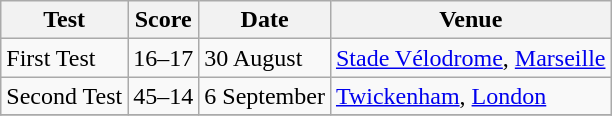<table class="wikitable">
<tr>
<th>Test</th>
<th>Score</th>
<th>Date</th>
<th>Venue</th>
</tr>
<tr>
<td>First Test</td>
<td align=center>16–17</td>
<td>30 August</td>
<td><a href='#'>Stade Vélodrome</a>, <a href='#'>Marseille</a></td>
</tr>
<tr>
<td>Second Test</td>
<td align=center>45–14</td>
<td>6 September</td>
<td><a href='#'>Twickenham</a>, <a href='#'>London</a></td>
</tr>
<tr>
</tr>
</table>
